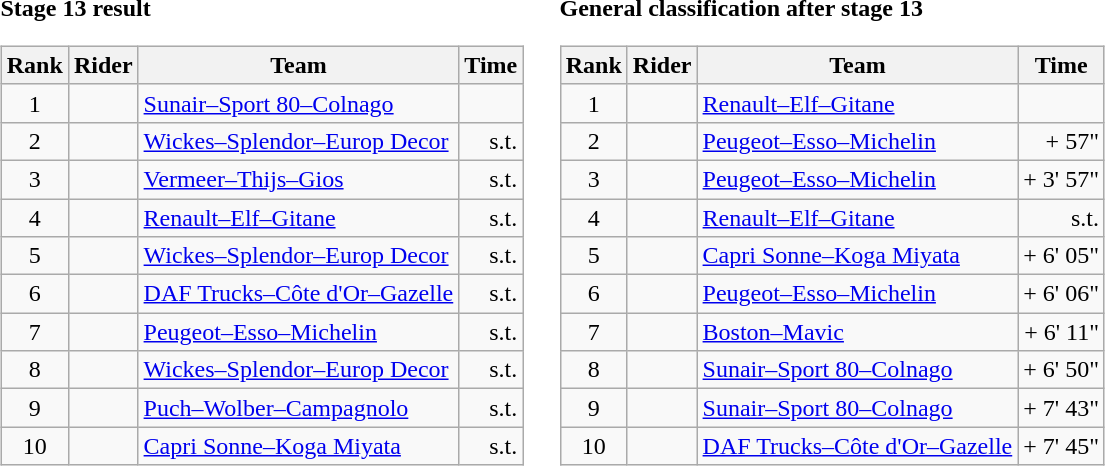<table>
<tr>
<td><strong>Stage 13 result</strong><br><table class="wikitable">
<tr>
<th scope="col">Rank</th>
<th scope="col">Rider</th>
<th scope="col">Team</th>
<th scope="col">Time</th>
</tr>
<tr>
<td style="text-align:center;">1</td>
<td></td>
<td><a href='#'>Sunair–Sport 80–Colnago</a></td>
<td style="text-align:right;"></td>
</tr>
<tr>
<td style="text-align:center;">2</td>
<td></td>
<td><a href='#'>Wickes–Splendor–Europ Decor</a></td>
<td style="text-align:right;">s.t.</td>
</tr>
<tr>
<td style="text-align:center;">3</td>
<td></td>
<td><a href='#'>Vermeer–Thijs–Gios</a></td>
<td style="text-align:right;">s.t.</td>
</tr>
<tr>
<td style="text-align:center;">4</td>
<td></td>
<td><a href='#'>Renault–Elf–Gitane</a></td>
<td style="text-align:right;">s.t.</td>
</tr>
<tr>
<td style="text-align:center;">5</td>
<td></td>
<td><a href='#'>Wickes–Splendor–Europ Decor</a></td>
<td style="text-align:right;">s.t.</td>
</tr>
<tr>
<td style="text-align:center;">6</td>
<td></td>
<td><a href='#'>DAF Trucks–Côte d'Or–Gazelle</a></td>
<td style="text-align:right;">s.t.</td>
</tr>
<tr>
<td style="text-align:center;">7</td>
<td></td>
<td><a href='#'>Peugeot–Esso–Michelin</a></td>
<td style="text-align:right;">s.t.</td>
</tr>
<tr>
<td style="text-align:center;">8</td>
<td></td>
<td><a href='#'>Wickes–Splendor–Europ Decor</a></td>
<td style="text-align:right;">s.t.</td>
</tr>
<tr>
<td style="text-align:center;">9</td>
<td></td>
<td><a href='#'>Puch–Wolber–Campagnolo</a></td>
<td style="text-align:right;">s.t.</td>
</tr>
<tr>
<td style="text-align:center;">10</td>
<td></td>
<td><a href='#'>Capri Sonne–Koga Miyata</a></td>
<td style="text-align:right;">s.t.</td>
</tr>
</table>
</td>
<td></td>
<td><strong>General classification after stage 13</strong><br><table class="wikitable">
<tr>
<th scope="col">Rank</th>
<th scope="col">Rider</th>
<th scope="col">Team</th>
<th scope="col">Time</th>
</tr>
<tr>
<td style="text-align:center;">1</td>
<td> </td>
<td><a href='#'>Renault–Elf–Gitane</a></td>
<td style="text-align:right;"></td>
</tr>
<tr>
<td style="text-align:center;">2</td>
<td></td>
<td><a href='#'>Peugeot–Esso–Michelin</a></td>
<td style="text-align:right;">+ 57"</td>
</tr>
<tr>
<td style="text-align:center;">3</td>
<td></td>
<td><a href='#'>Peugeot–Esso–Michelin</a></td>
<td style="text-align:right;">+ 3' 57"</td>
</tr>
<tr>
<td style="text-align:center;">4</td>
<td></td>
<td><a href='#'>Renault–Elf–Gitane</a></td>
<td style="text-align:right;">s.t.</td>
</tr>
<tr>
<td style="text-align:center;">5</td>
<td></td>
<td><a href='#'>Capri Sonne–Koga Miyata</a></td>
<td style="text-align:right;">+ 6' 05"</td>
</tr>
<tr>
<td style="text-align:center;">6</td>
<td></td>
<td><a href='#'>Peugeot–Esso–Michelin</a></td>
<td style="text-align:right;">+ 6' 06"</td>
</tr>
<tr>
<td style="text-align:center;">7</td>
<td></td>
<td><a href='#'>Boston–Mavic</a></td>
<td style="text-align:right;">+ 6' 11"</td>
</tr>
<tr>
<td style="text-align:center;">8</td>
<td></td>
<td><a href='#'>Sunair–Sport 80–Colnago</a></td>
<td style="text-align:right;">+ 6' 50"</td>
</tr>
<tr>
<td style="text-align:center;">9</td>
<td></td>
<td><a href='#'>Sunair–Sport 80–Colnago</a></td>
<td style="text-align:right;">+ 7' 43"</td>
</tr>
<tr>
<td style="text-align:center;">10</td>
<td></td>
<td><a href='#'>DAF Trucks–Côte d'Or–Gazelle</a></td>
<td style="text-align:right;">+ 7' 45"</td>
</tr>
</table>
</td>
</tr>
</table>
